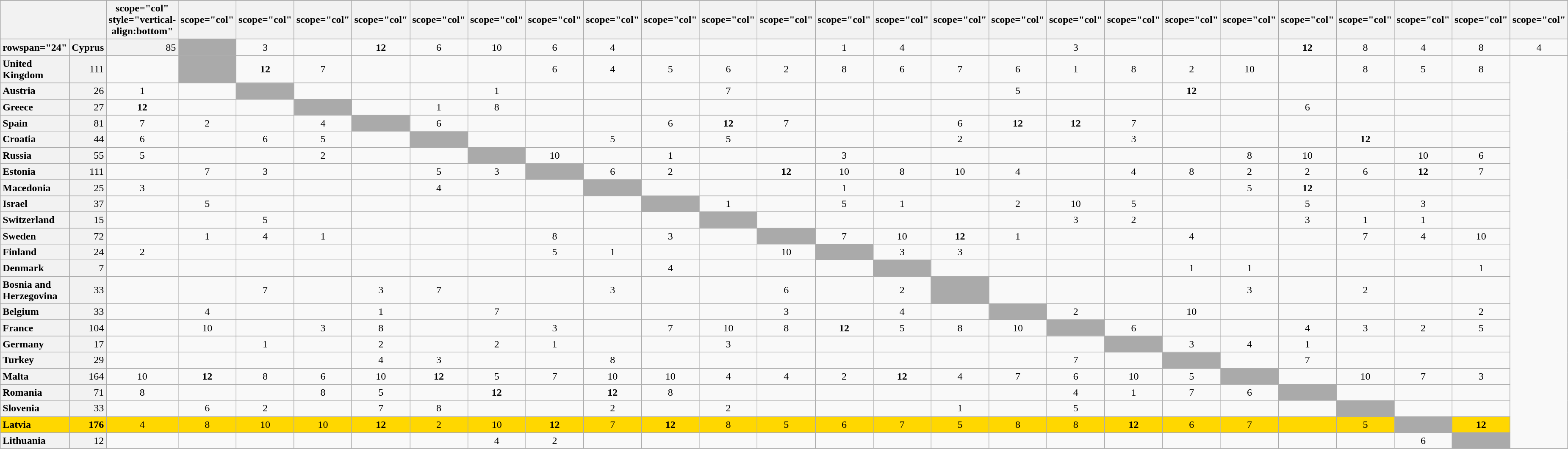<table class="wikitable plainrowheaders" style="text-align:center;">
<tr>
</tr>
<tr>
<th colspan="2"></th>
<th>scope="col" style="vertical-align:bottom" </th>
<th>scope="col" </th>
<th>scope="col" </th>
<th>scope="col" </th>
<th>scope="col" </th>
<th>scope="col" </th>
<th>scope="col" </th>
<th>scope="col" </th>
<th>scope="col" </th>
<th>scope="col" </th>
<th>scope="col" </th>
<th>scope="col" </th>
<th>scope="col" </th>
<th>scope="col" </th>
<th>scope="col" </th>
<th>scope="col" </th>
<th>scope="col" </th>
<th>scope="col" </th>
<th>scope="col" </th>
<th>scope="col" </th>
<th>scope="col" </th>
<th>scope="col" </th>
<th>scope="col" </th>
<th>scope="col" </th>
<th>scope="col" </th>
</tr>
<tr>
<th>rowspan="24" </th>
<th scope="row" style="text-align:left; background:#f2f2f2;">Cyprus</th>
<td style="text-align:right; background:#f2f2f2;">85</td>
<td style="text-align:left; background:#aaa;"></td>
<td>3</td>
<td></td>
<td><strong>12</strong></td>
<td>6</td>
<td>10</td>
<td>6</td>
<td>4</td>
<td></td>
<td></td>
<td></td>
<td>1</td>
<td>4</td>
<td></td>
<td></td>
<td>3</td>
<td></td>
<td></td>
<td></td>
<td><strong>12</strong></td>
<td>8</td>
<td>4</td>
<td>8</td>
<td>4</td>
</tr>
<tr>
<th scope="row" style="text-align:left; background:#f2f2f2;">United Kingdom</th>
<td style="text-align:right; background:#f2f2f2;">111</td>
<td></td>
<td style="text-align:left; background:#aaa;"></td>
<td><strong>12</strong></td>
<td>7</td>
<td></td>
<td></td>
<td></td>
<td>6</td>
<td>4</td>
<td>5</td>
<td>6</td>
<td>2</td>
<td>8</td>
<td>6</td>
<td>7</td>
<td>6</td>
<td>1</td>
<td>8</td>
<td>2</td>
<td>10</td>
<td></td>
<td>8</td>
<td>5</td>
<td>8</td>
</tr>
<tr>
<th scope="row" style="text-align:left; background:#f2f2f2;">Austria</th>
<td style="text-align:right; background:#f2f2f2;">26</td>
<td>1</td>
<td></td>
<td style="text-align:left; background:#aaa;"></td>
<td></td>
<td></td>
<td></td>
<td>1</td>
<td></td>
<td></td>
<td></td>
<td>7</td>
<td></td>
<td></td>
<td></td>
<td></td>
<td>5</td>
<td></td>
<td></td>
<td><strong>12</strong></td>
<td></td>
<td></td>
<td></td>
<td></td>
<td></td>
</tr>
<tr>
<th scope="row" style="text-align:left; background:#f2f2f2;">Greece</th>
<td style="text-align:right; background:#f2f2f2;">27</td>
<td><strong>12</strong></td>
<td></td>
<td></td>
<td style="text-align:left; background:#aaa;"></td>
<td></td>
<td>1</td>
<td>8</td>
<td></td>
<td></td>
<td></td>
<td></td>
<td></td>
<td></td>
<td></td>
<td></td>
<td></td>
<td></td>
<td></td>
<td></td>
<td></td>
<td>6</td>
<td></td>
<td></td>
<td></td>
</tr>
<tr>
<th scope="row" style="text-align:left; background:#f2f2f2;">Spain</th>
<td style="text-align:right; background:#f2f2f2;">81</td>
<td>7</td>
<td>2</td>
<td></td>
<td>4</td>
<td style="text-align:left; background:#aaa;"></td>
<td>6</td>
<td></td>
<td></td>
<td></td>
<td>6</td>
<td><strong>12</strong></td>
<td>7</td>
<td></td>
<td></td>
<td>6</td>
<td><strong>12</strong></td>
<td><strong>12</strong></td>
<td>7</td>
<td></td>
<td></td>
<td></td>
<td></td>
<td></td>
<td></td>
</tr>
<tr>
<th scope="row" style="text-align:left; background:#f2f2f2;">Croatia</th>
<td style="text-align:right; background:#f2f2f2;">44</td>
<td>6</td>
<td></td>
<td>6</td>
<td>5</td>
<td></td>
<td style="text-align:left; background:#aaa;"></td>
<td></td>
<td></td>
<td>5</td>
<td></td>
<td>5</td>
<td></td>
<td></td>
<td></td>
<td>2</td>
<td></td>
<td></td>
<td>3</td>
<td></td>
<td></td>
<td></td>
<td><strong>12</strong></td>
<td></td>
<td></td>
</tr>
<tr>
<th scope="row" style="text-align:left; background:#f2f2f2;">Russia</th>
<td style="text-align:right; background:#f2f2f2;">55</td>
<td>5</td>
<td></td>
<td></td>
<td>2</td>
<td></td>
<td></td>
<td style="text-align:left; background:#aaa;"></td>
<td>10</td>
<td></td>
<td>1</td>
<td></td>
<td></td>
<td>3</td>
<td></td>
<td></td>
<td></td>
<td></td>
<td></td>
<td></td>
<td>8</td>
<td>10</td>
<td></td>
<td>10</td>
<td>6</td>
</tr>
<tr>
<th scope="row" style="text-align:left; background:#f2f2f2;">Estonia</th>
<td style="text-align:right; background:#f2f2f2;">111</td>
<td></td>
<td>7</td>
<td>3</td>
<td></td>
<td></td>
<td>5</td>
<td>3</td>
<td style="text-align:left; background:#aaa;"></td>
<td>6</td>
<td>2</td>
<td></td>
<td><strong>12</strong></td>
<td>10</td>
<td>8</td>
<td>10</td>
<td>4</td>
<td></td>
<td>4</td>
<td>8</td>
<td>2</td>
<td>2</td>
<td>6</td>
<td><strong>12</strong></td>
<td>7</td>
</tr>
<tr>
<th scope="row" style="text-align:left; background:#f2f2f2;">Macedonia</th>
<td style="text-align:right; background:#f2f2f2;">25</td>
<td>3</td>
<td></td>
<td></td>
<td></td>
<td></td>
<td>4</td>
<td></td>
<td></td>
<td style="text-align:left; background:#aaa;"></td>
<td></td>
<td></td>
<td></td>
<td>1</td>
<td></td>
<td></td>
<td></td>
<td></td>
<td></td>
<td></td>
<td>5</td>
<td><strong>12</strong></td>
<td></td>
<td></td>
<td></td>
</tr>
<tr>
<th scope="row" style="text-align:left; background:#f2f2f2;">Israel</th>
<td style="text-align:right; background:#f2f2f2;">37</td>
<td></td>
<td>5</td>
<td></td>
<td></td>
<td></td>
<td></td>
<td></td>
<td></td>
<td></td>
<td style="text-align:left; background:#aaa;"></td>
<td>1</td>
<td></td>
<td>5</td>
<td>1</td>
<td></td>
<td>2</td>
<td>10</td>
<td>5</td>
<td></td>
<td></td>
<td>5</td>
<td></td>
<td>3</td>
<td></td>
</tr>
<tr>
<th scope="row" style="text-align:left; background:#f2f2f2;">Switzerland</th>
<td style="text-align:right; background:#f2f2f2;">15</td>
<td></td>
<td></td>
<td>5</td>
<td></td>
<td></td>
<td></td>
<td></td>
<td></td>
<td></td>
<td></td>
<td style="text-align:left; background:#aaa;"></td>
<td></td>
<td></td>
<td></td>
<td></td>
<td></td>
<td>3</td>
<td>2</td>
<td></td>
<td></td>
<td>3</td>
<td>1</td>
<td>1</td>
<td></td>
</tr>
<tr>
<th scope="row" style="text-align:left; background:#f2f2f2;">Sweden</th>
<td style="text-align:right; background:#f2f2f2;">72</td>
<td></td>
<td>1</td>
<td>4</td>
<td>1</td>
<td></td>
<td></td>
<td></td>
<td>8</td>
<td></td>
<td>3</td>
<td></td>
<td style="text-align:left; background:#aaa;"></td>
<td>7</td>
<td>10</td>
<td><strong>12</strong></td>
<td>1</td>
<td></td>
<td></td>
<td>4</td>
<td></td>
<td></td>
<td>7</td>
<td>4</td>
<td>10</td>
</tr>
<tr>
<th scope="row" style="text-align:left; background:#f2f2f2;">Finland</th>
<td style="text-align:right; background:#f2f2f2;">24</td>
<td>2</td>
<td></td>
<td></td>
<td></td>
<td></td>
<td></td>
<td></td>
<td>5</td>
<td>1</td>
<td></td>
<td></td>
<td>10</td>
<td style="text-align:left; background:#aaa;"></td>
<td>3</td>
<td>3</td>
<td></td>
<td></td>
<td></td>
<td></td>
<td></td>
<td></td>
<td></td>
<td></td>
<td></td>
</tr>
<tr>
<th scope="row" style="text-align:left; background:#f2f2f2;">Denmark</th>
<td style="text-align:right; background:#f2f2f2;">7</td>
<td></td>
<td></td>
<td></td>
<td></td>
<td></td>
<td></td>
<td></td>
<td></td>
<td></td>
<td>4</td>
<td></td>
<td></td>
<td></td>
<td style="text-align:left; background:#aaa;"></td>
<td></td>
<td></td>
<td></td>
<td></td>
<td>1</td>
<td>1</td>
<td></td>
<td></td>
<td></td>
<td>1</td>
</tr>
<tr>
<th scope="row" style="text-align:left; background:#f2f2f2;">Bosnia and Herzegovina</th>
<td style="text-align:right; background:#f2f2f2;">33</td>
<td></td>
<td></td>
<td>7</td>
<td></td>
<td>3</td>
<td>7</td>
<td></td>
<td></td>
<td>3</td>
<td></td>
<td></td>
<td>6</td>
<td></td>
<td>2</td>
<td style="text-align:left; background:#aaa;"></td>
<td></td>
<td></td>
<td></td>
<td></td>
<td>3</td>
<td></td>
<td>2</td>
<td></td>
<td></td>
</tr>
<tr>
<th scope="row" style="text-align:left; background:#f2f2f2;">Belgium</th>
<td style="text-align:right; background:#f2f2f2;">33</td>
<td></td>
<td>4</td>
<td></td>
<td></td>
<td>1</td>
<td></td>
<td>7</td>
<td></td>
<td></td>
<td></td>
<td></td>
<td>3</td>
<td></td>
<td>4</td>
<td></td>
<td style="text-align:left; background:#aaa;"></td>
<td>2</td>
<td></td>
<td>10</td>
<td></td>
<td></td>
<td></td>
<td></td>
<td>2</td>
</tr>
<tr>
<th scope="row" style="text-align:left; background:#f2f2f2;">France</th>
<td style="text-align:right; background:#f2f2f2;">104</td>
<td></td>
<td>10</td>
<td></td>
<td>3</td>
<td>8</td>
<td></td>
<td></td>
<td>3</td>
<td></td>
<td>7</td>
<td>10</td>
<td>8</td>
<td><strong>12</strong></td>
<td>5</td>
<td>8</td>
<td>10</td>
<td style="text-align:left; background:#aaa;"></td>
<td>6</td>
<td></td>
<td></td>
<td>4</td>
<td>3</td>
<td>2</td>
<td>5</td>
</tr>
<tr>
<th scope="row" style="text-align:left; background:#f2f2f2;">Germany</th>
<td style="text-align:right; background:#f2f2f2;">17</td>
<td></td>
<td></td>
<td>1</td>
<td></td>
<td>2</td>
<td></td>
<td>2</td>
<td>1</td>
<td></td>
<td></td>
<td>3</td>
<td></td>
<td></td>
<td></td>
<td></td>
<td></td>
<td></td>
<td style="text-align:left; background:#aaa;"></td>
<td>3</td>
<td>4</td>
<td>1</td>
<td></td>
<td></td>
<td></td>
</tr>
<tr>
<th scope="row" style="text-align:left; background:#f2f2f2;">Turkey</th>
<td style="text-align:right; background:#f2f2f2;">29</td>
<td></td>
<td></td>
<td></td>
<td></td>
<td>4</td>
<td>3</td>
<td></td>
<td></td>
<td>8</td>
<td></td>
<td></td>
<td></td>
<td></td>
<td></td>
<td></td>
<td></td>
<td>7</td>
<td></td>
<td style="text-align:left; background:#aaa;"></td>
<td></td>
<td>7</td>
<td></td>
<td></td>
<td></td>
</tr>
<tr>
<th scope="row" style="text-align:left; background:#f2f2f2;">Malta</th>
<td style="text-align:right; background:#f2f2f2;">164</td>
<td>10</td>
<td><strong>12</strong></td>
<td>8</td>
<td>6</td>
<td>10</td>
<td><strong>12</strong></td>
<td>5</td>
<td>7</td>
<td>10</td>
<td>10</td>
<td>4</td>
<td>4</td>
<td>2</td>
<td><strong>12</strong></td>
<td>4</td>
<td>7</td>
<td>6</td>
<td>10</td>
<td>5</td>
<td style="text-align:left; background:#aaa;"></td>
<td></td>
<td>10</td>
<td>7</td>
<td>3</td>
</tr>
<tr>
<th scope="row" style="text-align:left; background:#f2f2f2;">Romania</th>
<td style="text-align:right; background:#f2f2f2;">71</td>
<td>8</td>
<td></td>
<td></td>
<td>8</td>
<td>5</td>
<td></td>
<td><strong>12</strong></td>
<td></td>
<td><strong>12</strong></td>
<td>8</td>
<td></td>
<td></td>
<td></td>
<td></td>
<td></td>
<td></td>
<td>4</td>
<td>1</td>
<td>7</td>
<td>6</td>
<td style="text-align:left; background:#aaa;"></td>
<td></td>
<td></td>
<td></td>
</tr>
<tr>
<th scope="row" style="text-align:left; background:#f2f2f2;">Slovenia</th>
<td style="text-align:right; background:#f2f2f2;">33</td>
<td></td>
<td>6</td>
<td>2</td>
<td></td>
<td>7</td>
<td>8</td>
<td></td>
<td></td>
<td>2</td>
<td></td>
<td>2</td>
<td></td>
<td></td>
<td></td>
<td>1</td>
<td></td>
<td>5</td>
<td></td>
<td></td>
<td></td>
<td></td>
<td style="text-align:left; background:#aaa;"></td>
<td></td>
<td></td>
</tr>
<tr style="background:gold;">
<th scope="row" style="text-align:left; font-weight:bold; background:gold;">Latvia</th>
<td style="text-align:right; font-weight:bold;">176</td>
<td>4</td>
<td>8</td>
<td>10</td>
<td>10</td>
<td><strong>12</strong></td>
<td>2</td>
<td>10</td>
<td><strong>12</strong></td>
<td>7</td>
<td><strong>12</strong></td>
<td>8</td>
<td>5</td>
<td>6</td>
<td>7</td>
<td>5</td>
<td>8</td>
<td>8</td>
<td><strong>12</strong></td>
<td>6</td>
<td>7</td>
<td></td>
<td>5</td>
<td style="text-align:left; background:#aaa;"></td>
<td><strong>12</strong></td>
</tr>
<tr>
<th scope="row" style="text-align:left; background:#f2f2f2;">Lithuania</th>
<td style="text-align:right; background:#f2f2f2;">12</td>
<td></td>
<td></td>
<td></td>
<td></td>
<td></td>
<td></td>
<td>4</td>
<td>2</td>
<td></td>
<td></td>
<td></td>
<td></td>
<td></td>
<td></td>
<td></td>
<td></td>
<td></td>
<td></td>
<td></td>
<td></td>
<td></td>
<td></td>
<td>6</td>
<td style="text-align:left; background:#aaa;"></td>
</tr>
</table>
